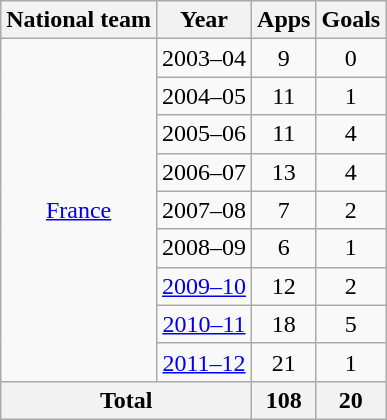<table class="wikitable" style="text-align:center">
<tr>
<th>National team</th>
<th>Year</th>
<th>Apps</th>
<th>Goals</th>
</tr>
<tr>
<td rowspan="9"><a href='#'>France</a></td>
<td>2003–04</td>
<td>9</td>
<td>0</td>
</tr>
<tr>
<td>2004–05</td>
<td>11</td>
<td>1</td>
</tr>
<tr>
<td>2005–06</td>
<td>11</td>
<td>4</td>
</tr>
<tr>
<td>2006–07</td>
<td>13</td>
<td>4</td>
</tr>
<tr>
<td>2007–08</td>
<td>7</td>
<td>2</td>
</tr>
<tr>
<td>2008–09</td>
<td>6</td>
<td>1</td>
</tr>
<tr>
<td><a href='#'>2009–10</a></td>
<td>12</td>
<td>2</td>
</tr>
<tr>
<td><a href='#'>2010–11</a></td>
<td>18</td>
<td>5</td>
</tr>
<tr>
<td><a href='#'>2011–12</a></td>
<td>21</td>
<td>1</td>
</tr>
<tr>
<th colspan="2">Total</th>
<th>108</th>
<th>20</th>
</tr>
</table>
